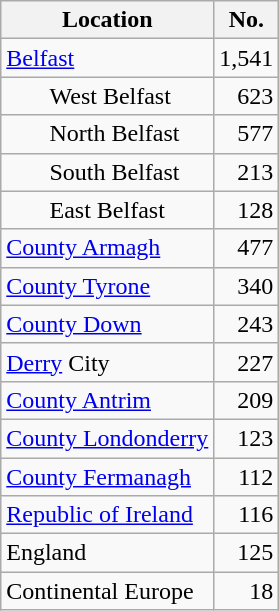<table class="wikitable">
<tr>
<th scope="col">Location</th>
<th scope="col">No.</th>
</tr>
<tr>
<td><a href='#'>Belfast</a></td>
<td style="text-align:right;">1,541</td>
</tr>
<tr>
<td style="padding-left: 2em;">West Belfast</td>
<td style="text-align:right;">623</td>
</tr>
<tr>
<td style="padding-left: 2em;">North Belfast</td>
<td style="text-align:right;">577</td>
</tr>
<tr>
<td style="padding-left: 2em;">South Belfast</td>
<td style="text-align:right;">213</td>
</tr>
<tr>
<td style="padding-left: 2em;">East Belfast</td>
<td style="text-align:right;">128</td>
</tr>
<tr>
<td><a href='#'>County Armagh</a></td>
<td style="text-align:right;">477</td>
</tr>
<tr>
<td><a href='#'>County Tyrone</a></td>
<td style="text-align:right;">340</td>
</tr>
<tr>
<td><a href='#'>County Down</a></td>
<td style="text-align:right;">243</td>
</tr>
<tr>
<td><a href='#'>Derry</a> City</td>
<td style="text-align:right;">227</td>
</tr>
<tr>
<td><a href='#'>County Antrim</a></td>
<td style="text-align:right;">209</td>
</tr>
<tr>
<td><a href='#'>County Londonderry</a></td>
<td style="text-align:right;">123</td>
</tr>
<tr>
<td><a href='#'>County Fermanagh</a></td>
<td style="text-align:right;">112</td>
</tr>
<tr>
<td><a href='#'>Republic of Ireland</a></td>
<td style="text-align:right;">116</td>
</tr>
<tr>
<td>England</td>
<td style="text-align:right;">125</td>
</tr>
<tr>
<td>Continental Europe</td>
<td style="text-align:right;">18</td>
</tr>
</table>
